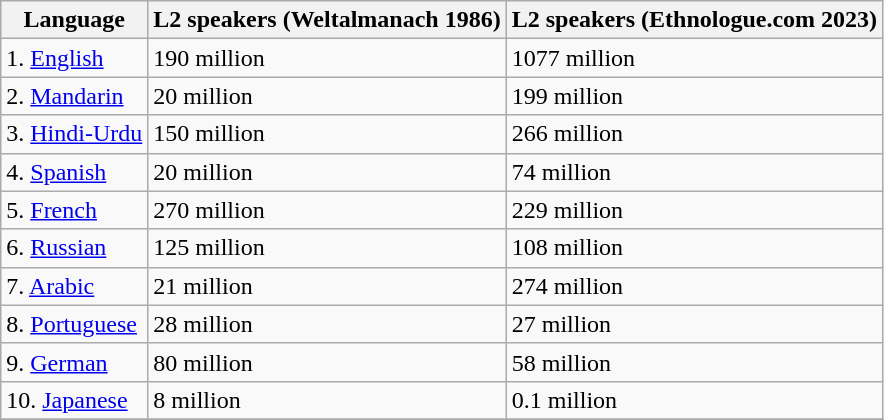<table class="wikitable sortable">
<tr>
<th>Language</th>
<th data-sort-type="number">L2 speakers (Weltalmanach 1986)</th>
<th data-sort-type="number">L2 speakers (Ethnologue.com 2023)</th>
</tr>
<tr>
<td>1. <a href='#'>English</a></td>
<td>190 million</td>
<td>1077 million</td>
</tr>
<tr>
<td>2. <a href='#'>Mandarin</a></td>
<td>20 million</td>
<td>199 million</td>
</tr>
<tr>
<td>3. <a href='#'>Hindi-Urdu</a></td>
<td>150 million</td>
<td>266 million</td>
</tr>
<tr>
<td>4. <a href='#'>Spanish</a></td>
<td>20 million</td>
<td>74 million</td>
</tr>
<tr>
<td>5. <a href='#'>French</a></td>
<td>270 million</td>
<td>229 million</td>
</tr>
<tr>
<td>6. <a href='#'>Russian</a></td>
<td>125 million</td>
<td>108 million</td>
</tr>
<tr>
<td>7. <a href='#'>Arabic</a></td>
<td>21 million</td>
<td>274 million</td>
</tr>
<tr>
<td>8. <a href='#'>Portuguese</a></td>
<td>28 million</td>
<td>27 million</td>
</tr>
<tr>
<td>9. <a href='#'>German</a></td>
<td>80 million</td>
<td>58 million</td>
</tr>
<tr>
<td>10. <a href='#'>Japanese</a><br></td>
<td>8 million</td>
<td>0.1 million</td>
</tr>
<tr>
</tr>
</table>
